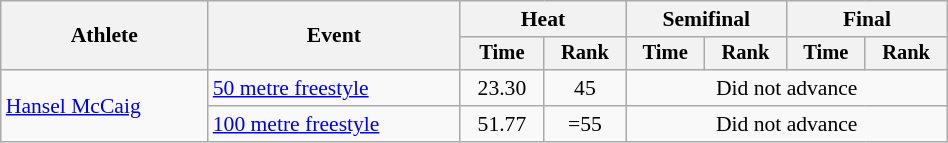<table class="wikitable" style="text-align:center; font-size:90%; width:50%;">
<tr>
<th rowspan="2">Athlete</th>
<th rowspan="2">Event</th>
<th colspan="2">Heat</th>
<th colspan="2">Semifinal</th>
<th colspan="2">Final</th>
</tr>
<tr style="font-size:95%">
<th>Time</th>
<th>Rank</th>
<th>Time</th>
<th>Rank</th>
<th>Time</th>
<th>Rank</th>
</tr>
<tr>
<td align=left rowspan=2><a href='#'>Hansel McCaig</a></td>
<td align=left><a href='#'>50 metre freestyle</a></td>
<td>23.30</td>
<td>45</td>
<td colspan="4">Did not advance</td>
</tr>
<tr>
<td align=left><a href='#'>100 metre freestyle</a></td>
<td>51.77</td>
<td>=55</td>
<td colspan=4>Did not advance</td>
</tr>
</table>
